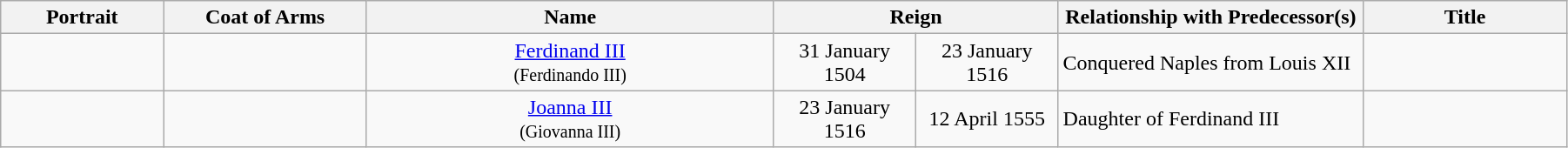<table width=95% class="wikitable">
<tr>
<th width=8%>Portrait</th>
<th width=10%>Coat of Arms</th>
<th width=20%>Name</th>
<th colspan=2 width=14%>Reign</th>
<th width=15%>Relationship with Predecessor(s)</th>
<th width=10%>Title</th>
</tr>
<tr>
<td align="center"></td>
<td align="center"></td>
<td align="center"><a href='#'>Ferdinand III</a> <br> <small>(Ferdinando III)</small></td>
<td align="center">31 January 1504</td>
<td align="center">23 January 1516</td>
<td>Conquered Naples from Louis XII</td>
<td align="center"></td>
</tr>
<tr>
<td align="center"></td>
<td align="center"></td>
<td align="center"><a href='#'>Joanna III</a> <br><small>(Giovanna III)</small></td>
<td align="center">23 January 1516</td>
<td align="center">12 April 1555</td>
<td>Daughter of Ferdinand III</td>
<td align="center"></td>
</tr>
</table>
